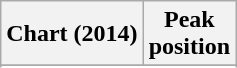<table class="wikitable plainrowheaders" style="text-align:center;">
<tr>
<th scope="col">Chart (2014)</th>
<th scope="col">Peak<br>position</th>
</tr>
<tr>
</tr>
<tr>
</tr>
</table>
